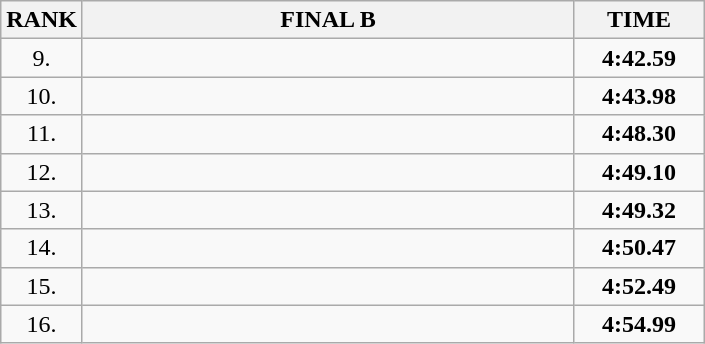<table class="wikitable">
<tr>
<th>RANK</th>
<th style="width: 20em">FINAL B</th>
<th style="width: 5em">TIME</th>
</tr>
<tr>
<td align="center">9.</td>
<td></td>
<td align="center"><strong>4:42.59</strong></td>
</tr>
<tr>
<td align="center">10.</td>
<td></td>
<td align="center"><strong>4:43.98</strong></td>
</tr>
<tr>
<td align="center">11.</td>
<td></td>
<td align="center"><strong>4:48.30</strong></td>
</tr>
<tr>
<td align="center">12.</td>
<td></td>
<td align="center"><strong>4:49.10</strong></td>
</tr>
<tr>
<td align="center">13.</td>
<td></td>
<td align="center"><strong>4:49.32</strong></td>
</tr>
<tr>
<td align="center">14.</td>
<td></td>
<td align="center"><strong>4:50.47</strong></td>
</tr>
<tr>
<td align="center">15.</td>
<td></td>
<td align="center"><strong>4:52.49</strong></td>
</tr>
<tr>
<td align="center">16.</td>
<td></td>
<td align="center"><strong>4:54.99</strong></td>
</tr>
</table>
